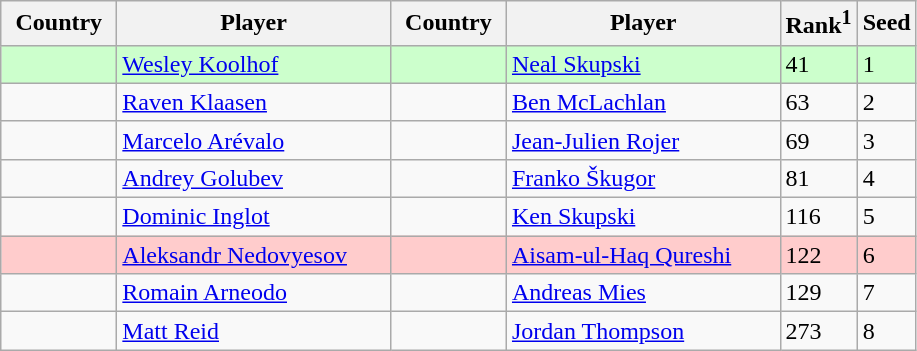<table class="sortable wikitable">
<tr>
<th width="70">Country</th>
<th width="175">Player</th>
<th width="70">Country</th>
<th width="175">Player</th>
<th>Rank<sup>1</sup></th>
<th>Seed</th>
</tr>
<tr style="background:#cfc;">
<td></td>
<td><a href='#'>Wesley Koolhof</a></td>
<td></td>
<td><a href='#'>Neal Skupski</a></td>
<td>41</td>
<td>1</td>
</tr>
<tr>
<td></td>
<td><a href='#'>Raven Klaasen</a></td>
<td></td>
<td><a href='#'>Ben McLachlan</a></td>
<td>63</td>
<td>2</td>
</tr>
<tr>
<td></td>
<td><a href='#'>Marcelo Arévalo</a></td>
<td></td>
<td><a href='#'>Jean-Julien Rojer</a></td>
<td>69</td>
<td>3</td>
</tr>
<tr>
<td></td>
<td><a href='#'>Andrey Golubev</a></td>
<td></td>
<td><a href='#'>Franko Škugor</a></td>
<td>81</td>
<td>4</td>
</tr>
<tr>
<td></td>
<td><a href='#'>Dominic Inglot</a></td>
<td></td>
<td><a href='#'>Ken Skupski</a></td>
<td>116</td>
<td>5</td>
</tr>
<tr style="background:#fcc;">
<td></td>
<td><a href='#'>Aleksandr Nedovyesov</a></td>
<td></td>
<td><a href='#'>Aisam-ul-Haq Qureshi</a></td>
<td>122</td>
<td>6</td>
</tr>
<tr>
<td></td>
<td><a href='#'>Romain Arneodo</a></td>
<td></td>
<td><a href='#'>Andreas Mies</a></td>
<td>129</td>
<td>7</td>
</tr>
<tr>
<td></td>
<td><a href='#'>Matt Reid</a></td>
<td></td>
<td><a href='#'>Jordan Thompson</a></td>
<td>273</td>
<td>8</td>
</tr>
</table>
